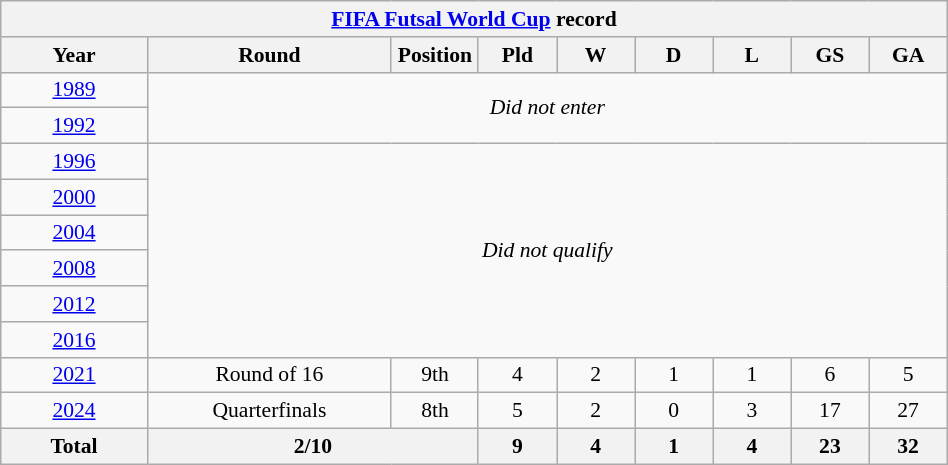<table class="wikitable" width="50%" style="text-align:center;font-size:90%;">
<tr>
<th colspan="9"><a href='#'>FIFA Futsal World Cup</a> record</th>
</tr>
<tr>
<th width="15%">Year</th>
<th width="25%">Round</th>
<th width="8%">Position</th>
<th width="8%">Pld</th>
<th width="8%">W</th>
<th width="8%">D</th>
<th width="8%">L</th>
<th width="8%">GS</th>
<th width="8%">GA</th>
</tr>
<tr>
<td> <a href='#'>1989</a></td>
<td rowspan="2" colspan="8"><em>Did not enter</em></td>
</tr>
<tr>
<td> <a href='#'>1992</a></td>
</tr>
<tr>
<td> <a href='#'>1996</a></td>
<td rowspan="6" colspan="8"><em>Did not qualify</em></td>
</tr>
<tr>
<td> <a href='#'>2000</a></td>
</tr>
<tr>
<td> <a href='#'>2004</a></td>
</tr>
<tr>
<td> <a href='#'>2008</a></td>
</tr>
<tr>
<td> <a href='#'>2012</a></td>
</tr>
<tr>
<td> <a href='#'>2016</a></td>
</tr>
<tr ->
<td> <a href='#'>2021</a></td>
<td>Round of 16</td>
<td>9th</td>
<td>4</td>
<td>2</td>
<td>1</td>
<td>1</td>
<td>6</td>
<td>5</td>
</tr>
<tr ->
<td> <a href='#'>2024</a></td>
<td>Quarterfinals</td>
<td>8th</td>
<td>5</td>
<td>2</td>
<td>0</td>
<td>3</td>
<td>17</td>
<td>27</td>
</tr>
<tr ->
<th>Total</th>
<th colspan=2>2/10</th>
<th>9</th>
<th>4</th>
<th>1</th>
<th>4</th>
<th>23</th>
<th>32</th>
</tr>
</table>
